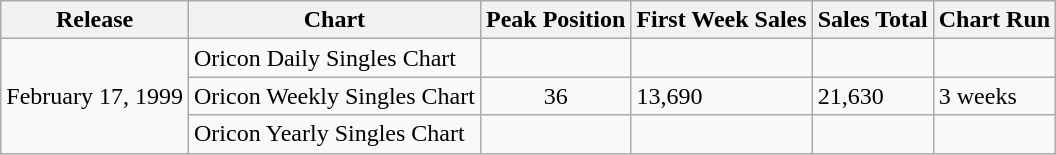<table class="wikitable">
<tr>
<th>Release</th>
<th>Chart</th>
<th>Peak Position</th>
<th>First Week Sales</th>
<th>Sales Total</th>
<th>Chart Run</th>
</tr>
<tr>
<td rowspan="3">February 17, 1999</td>
<td>Oricon Daily Singles Chart</td>
<td align="center"></td>
<td></td>
<td></td>
<td></td>
</tr>
<tr>
<td>Oricon Weekly Singles Chart</td>
<td align="center">36</td>
<td>13,690</td>
<td>21,630</td>
<td>3 weeks</td>
</tr>
<tr>
<td>Oricon Yearly Singles Chart</td>
<td align="center"></td>
<td></td>
<td></td>
<td></td>
</tr>
</table>
